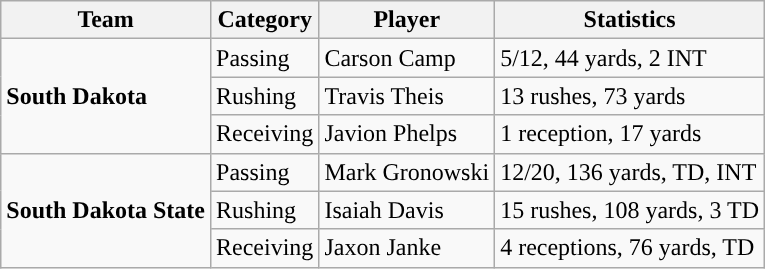<table class="wikitable" style="float: left;">
<tr>
<th>Team</th>
<th>Category</th>
<th>Player</th>
<th>Statistics</th>
</tr>
<tr>
<td rowspan=3><strong>South Dakota</strong></td>
<td>Passing</td>
<td>Carson Camp</td>
<td>5/12, 44 yards, 2 INT</td>
</tr>
<tr>
<td>Rushing</td>
<td>Travis Theis</td>
<td>13 rushes, 73 yards</td>
</tr>
<tr>
<td>Receiving</td>
<td>Javion Phelps</td>
<td>1 reception, 17 yards</td>
</tr>
<tr>
<td rowspan=3><strong>South Dakota State</strong></td>
<td>Passing</td>
<td>Mark Gronowski</td>
<td>12/20, 136 yards, TD, INT</td>
</tr>
<tr>
<td>Rushing</td>
<td>Isaiah Davis</td>
<td>15 rushes, 108 yards, 3 TD</td>
</tr>
<tr>
<td>Receiving</td>
<td>Jaxon Janke</td>
<td>4 receptions, 76 yards, TD</td>
</tr>
</table>
